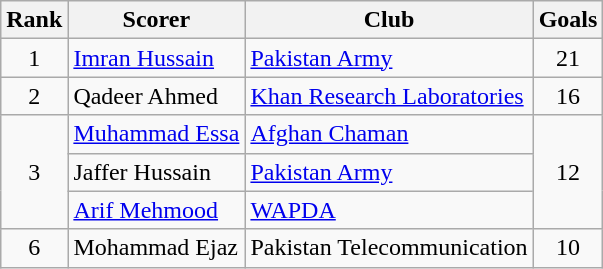<table class="wikitable">
<tr>
<th>Rank</th>
<th>Scorer</th>
<th>Club</th>
<th>Goals</th>
</tr>
<tr>
<td align=center>1</td>
<td><a href='#'>Imran Hussain</a></td>
<td><a href='#'>Pakistan Army</a></td>
<td align=center>21</td>
</tr>
<tr>
<td align=center>2</td>
<td>Qadeer Ahmed</td>
<td><a href='#'>Khan Research Laboratories</a></td>
<td align=center>16</td>
</tr>
<tr>
<td rowspan=3 align=center>3</td>
<td><a href='#'>Muhammad Essa</a></td>
<td><a href='#'>Afghan Chaman</a></td>
<td rowspan=3 align=center>12</td>
</tr>
<tr>
<td>Jaffer Hussain</td>
<td><a href='#'>Pakistan Army</a></td>
</tr>
<tr>
<td><a href='#'>Arif Mehmood</a></td>
<td><a href='#'>WAPDA</a></td>
</tr>
<tr>
<td align=center>6</td>
<td>Mohammad Ejaz</td>
<td>Pakistan Telecommunication</td>
<td align=center>10</td>
</tr>
</table>
